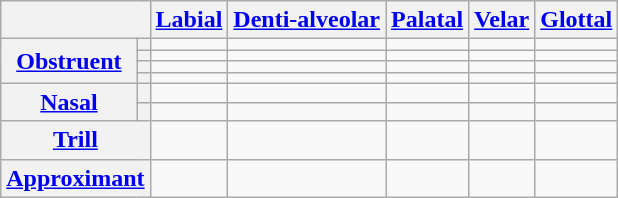<table class="wikitable" style="text-align:center;">
<tr>
<th colspan="2"></th>
<th><a href='#'>Labial</a></th>
<th><a href='#'>Denti-alveolar</a></th>
<th><a href='#'>Palatal</a></th>
<th><a href='#'>Velar</a></th>
<th><a href='#'>Glottal</a></th>
</tr>
<tr>
<th rowspan="4"><a href='#'>Obstruent</a></th>
<th></th>
<td></td>
<td></td>
<td></td>
<td></td>
<td></td>
</tr>
<tr>
<th></th>
<td></td>
<td></td>
<td></td>
<td></td>
<td></td>
</tr>
<tr>
<th></th>
<td></td>
<td></td>
<td></td>
<td></td>
<td></td>
</tr>
<tr>
<th></th>
<td></td>
<td></td>
<td></td>
<td></td>
<td></td>
</tr>
<tr>
<th rowspan="2"><a href='#'>Nasal</a></th>
<th></th>
<td></td>
<td></td>
<td></td>
<td></td>
<td></td>
</tr>
<tr>
<th></th>
<td></td>
<td></td>
<td></td>
<td></td>
<td></td>
</tr>
<tr>
<th colspan="2"><a href='#'>Trill</a></th>
<td></td>
<td></td>
<td></td>
<td></td>
<td></td>
</tr>
<tr>
<th colspan="2"><a href='#'>Approximant</a></th>
<td></td>
<td></td>
<td></td>
<td></td>
<td></td>
</tr>
</table>
